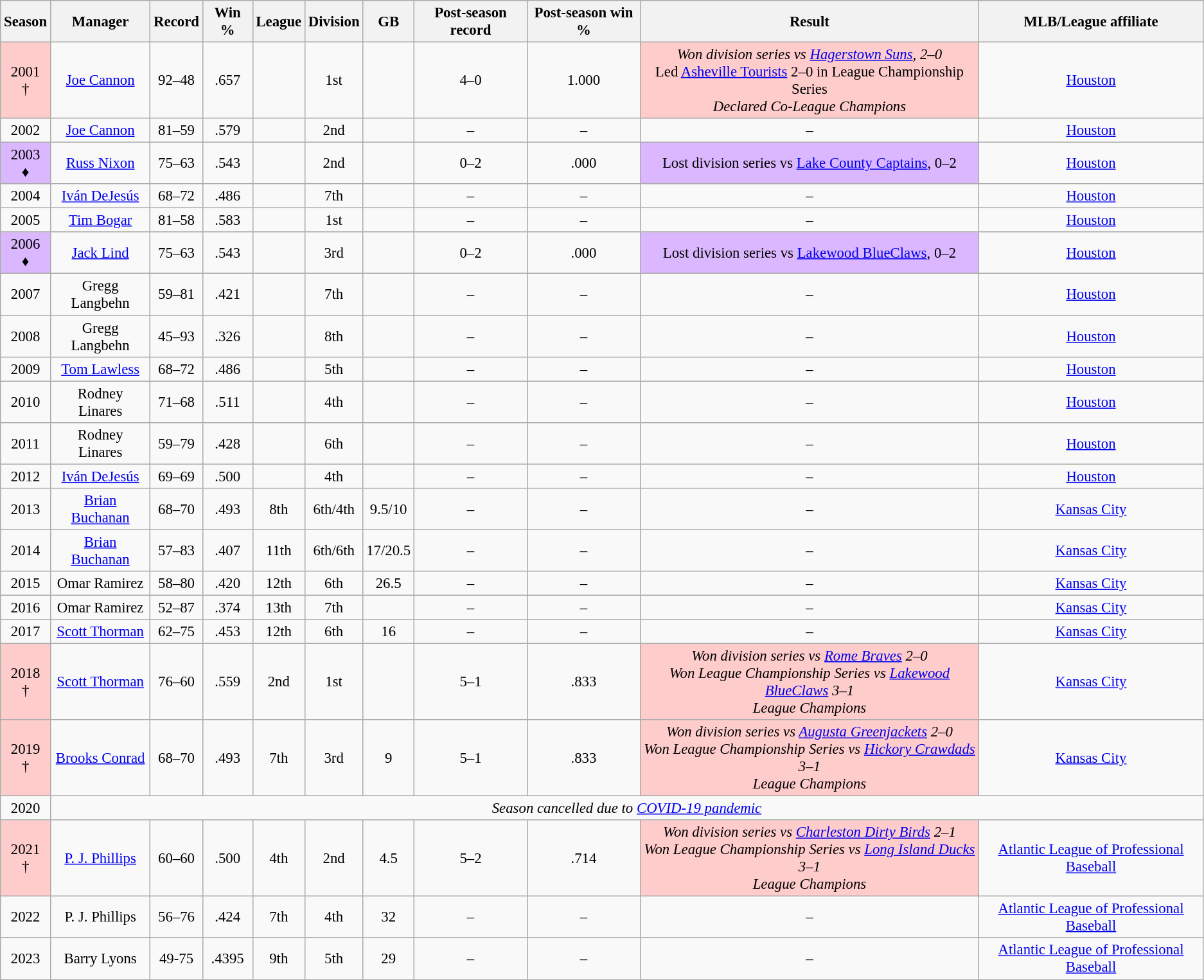<table class="wikitable sortable" style="font-size: 95%; text-align:center;">
<tr>
<th>Season</th>
<th>Manager</th>
<th>Record</th>
<th>Win %</th>
<th>League</th>
<th>Division</th>
<th>GB</th>
<th>Post-season record</th>
<th>Post-season win %</th>
<th class="unsortable">Result</th>
<th class="unsortable">MLB/League affiliate</th>
</tr>
<tr>
<td bgcolor="#FFCCCC">2001<br>†</td>
<td><a href='#'>Joe Cannon</a></td>
<td>92–48</td>
<td>.657</td>
<td></td>
<td>1st</td>
<td></td>
<td>4–0</td>
<td>1.000</td>
<td bgcolor="#FFCCCC"><em>Won division series vs <a href='#'>Hagerstown Suns</a>, 2–0</em><br>Led <a href='#'>Asheville Tourists</a> 2–0 in League Championship Series<br><em>Declared Co-League Champions</em></td>
<td><a href='#'>Houston</a></td>
</tr>
<tr>
<td>2002</td>
<td><a href='#'>Joe Cannon</a></td>
<td>81–59</td>
<td>.579</td>
<td></td>
<td>2nd</td>
<td></td>
<td>–</td>
<td>–</td>
<td>–</td>
<td><a href='#'>Houston</a></td>
</tr>
<tr>
<td bgcolor="#DBB7FF">2003<br>♦</td>
<td><a href='#'>Russ Nixon</a></td>
<td>75–63</td>
<td>.543</td>
<td></td>
<td>2nd</td>
<td></td>
<td>0–2</td>
<td>.000</td>
<td bgcolor="#DBB7FF">Lost division series vs <a href='#'>Lake County Captains</a>, 0–2</td>
<td><a href='#'>Houston</a></td>
</tr>
<tr>
<td>2004</td>
<td><a href='#'>Iván DeJesús</a></td>
<td>68–72</td>
<td>.486</td>
<td></td>
<td>7th</td>
<td></td>
<td>–</td>
<td>–</td>
<td>–</td>
<td><a href='#'>Houston</a></td>
</tr>
<tr>
<td>2005</td>
<td><a href='#'>Tim Bogar</a></td>
<td>81–58</td>
<td>.583</td>
<td></td>
<td>1st</td>
<td></td>
<td>–</td>
<td>–</td>
<td>–</td>
<td><a href='#'>Houston</a></td>
</tr>
<tr>
<td bgcolor="#DBB7FF">2006<br>♦</td>
<td><a href='#'>Jack Lind</a></td>
<td>75–63</td>
<td>.543</td>
<td></td>
<td>3rd</td>
<td></td>
<td>0–2</td>
<td>.000</td>
<td bgcolor="#DBB7FF">Lost division series vs <a href='#'>Lakewood BlueClaws</a>, 0–2</td>
<td><a href='#'>Houston</a></td>
</tr>
<tr>
<td>2007</td>
<td>Gregg Langbehn</td>
<td>59–81</td>
<td>.421</td>
<td></td>
<td>7th</td>
<td></td>
<td>–</td>
<td>–</td>
<td>–</td>
<td><a href='#'>Houston</a></td>
</tr>
<tr>
<td>2008</td>
<td>Gregg Langbehn</td>
<td>45–93</td>
<td>.326</td>
<td></td>
<td>8th</td>
<td></td>
<td>–</td>
<td>–</td>
<td>–</td>
<td><a href='#'>Houston</a></td>
</tr>
<tr>
<td>2009</td>
<td><a href='#'>Tom Lawless</a></td>
<td>68–72</td>
<td>.486</td>
<td></td>
<td>5th</td>
<td></td>
<td>–</td>
<td>–</td>
<td>–</td>
<td><a href='#'>Houston</a></td>
</tr>
<tr>
<td>2010</td>
<td>Rodney Linares</td>
<td>71–68</td>
<td>.511</td>
<td></td>
<td>4th</td>
<td></td>
<td>–</td>
<td>–</td>
<td>–</td>
<td><a href='#'>Houston</a></td>
</tr>
<tr>
<td>2011</td>
<td>Rodney Linares</td>
<td>59–79</td>
<td>.428</td>
<td></td>
<td>6th</td>
<td></td>
<td>–</td>
<td>–</td>
<td>–</td>
<td><a href='#'>Houston</a></td>
</tr>
<tr>
<td>2012</td>
<td><a href='#'>Iván DeJesús</a></td>
<td>69–69</td>
<td>.500</td>
<td></td>
<td>4th</td>
<td></td>
<td>–</td>
<td>–</td>
<td>–</td>
<td><a href='#'>Houston</a></td>
</tr>
<tr>
<td>2013</td>
<td><a href='#'>Brian Buchanan</a></td>
<td>68–70</td>
<td>.493</td>
<td>8th</td>
<td>6th/4th</td>
<td>9.5/10</td>
<td>–</td>
<td>–</td>
<td>–</td>
<td><a href='#'>Kansas City</a></td>
</tr>
<tr>
<td>2014</td>
<td><a href='#'>Brian Buchanan</a></td>
<td>57–83</td>
<td>.407</td>
<td>11th</td>
<td>6th/6th</td>
<td>17/20.5</td>
<td>–</td>
<td>–</td>
<td>–</td>
<td><a href='#'>Kansas City</a></td>
</tr>
<tr>
<td>2015</td>
<td>Omar Ramirez</td>
<td>58–80</td>
<td>.420</td>
<td>12th</td>
<td>6th</td>
<td>26.5</td>
<td>–</td>
<td>–</td>
<td>–</td>
<td><a href='#'>Kansas City</a></td>
</tr>
<tr>
<td>2016</td>
<td>Omar Ramirez</td>
<td>52–87</td>
<td>.374</td>
<td>13th</td>
<td>7th</td>
<td></td>
<td>–</td>
<td>–</td>
<td>–</td>
<td><a href='#'>Kansas City</a></td>
</tr>
<tr>
<td>2017</td>
<td><a href='#'>Scott Thorman</a></td>
<td>62–75</td>
<td>.453</td>
<td>12th</td>
<td>6th</td>
<td>16</td>
<td>–</td>
<td>–</td>
<td>–</td>
<td><a href='#'>Kansas City</a></td>
</tr>
<tr>
<td bgcolor="#FFCCCC">2018<br>†</td>
<td><a href='#'>Scott Thorman</a></td>
<td>76–60</td>
<td>.559</td>
<td>2nd</td>
<td>1st</td>
<td></td>
<td>5–1</td>
<td>.833</td>
<td bgcolor="#FFCCCC"><em>Won division series vs <a href='#'>Rome Braves</a> 2–0<br>Won League Championship Series vs <a href='#'>Lakewood BlueClaws</a> 3–1<br>League Champions</em></td>
<td><a href='#'>Kansas City</a></td>
</tr>
<tr>
<td bgcolor="#FFCCCC">2019<br>†</td>
<td><a href='#'>Brooks Conrad</a></td>
<td>68–70</td>
<td>.493</td>
<td>7th</td>
<td>3rd</td>
<td>9</td>
<td>5–1</td>
<td>.833</td>
<td bgcolor="#FFCCCC"><em>Won division series vs <a href='#'>Augusta Greenjackets</a> 2–0<br>Won League Championship Series vs <a href='#'>Hickory Crawdads</a> 3–1<br>League Champions</em></td>
<td><a href='#'>Kansas City</a></td>
</tr>
<tr>
<td>2020</td>
<td colspan="10" align="center"><em>Season cancelled due to <a href='#'>COVID-19 pandemic</a></em></td>
</tr>
<tr>
<td bgcolor="#FFCCCC">2021<br>†</td>
<td><a href='#'>P. J. Phillips</a></td>
<td>60–60</td>
<td>.500</td>
<td>4th</td>
<td>2nd</td>
<td>4.5</td>
<td>5–2</td>
<td>.714</td>
<td bgcolor="#FFCCCC"><em>Won division series vs <a href='#'>Charleston Dirty Birds</a> 2–1<br>Won League Championship Series vs <a href='#'>Long Island Ducks</a> 3–1<br>League Champions</em></td>
<td><a href='#'>Atlantic League of Professional Baseball</a></td>
</tr>
<tr>
<td>2022</td>
<td>P. J. Phillips</td>
<td>56–76</td>
<td>.424</td>
<td>7th</td>
<td>4th</td>
<td>32</td>
<td>–</td>
<td>–</td>
<td>–</td>
<td><a href='#'>Atlantic League of Professional Baseball</a></td>
</tr>
<tr>
<td>2023</td>
<td>Barry Lyons</td>
<td>49-75</td>
<td>.4395</td>
<td>9th</td>
<td>5th</td>
<td>29</td>
<td>–</td>
<td>–</td>
<td>–</td>
<td><a href='#'>Atlantic League of Professional Baseball</a></td>
</tr>
</table>
